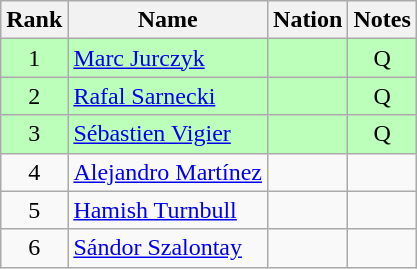<table class="wikitable sortable" style="text-align:center">
<tr>
<th>Rank</th>
<th>Name</th>
<th>Nation</th>
<th>Notes</th>
</tr>
<tr bgcolor=bbffbb>
<td>1</td>
<td align=left><a href='#'>Marc Jurczyk</a></td>
<td align=left></td>
<td>Q</td>
</tr>
<tr bgcolor=bbffbb>
<td>2</td>
<td align=left><a href='#'>Rafal Sarnecki</a></td>
<td align=left></td>
<td>Q</td>
</tr>
<tr bgcolor=bbffbb>
<td>3</td>
<td align=left><a href='#'>Sébastien Vigier</a></td>
<td align=left></td>
<td>Q</td>
</tr>
<tr>
<td>4</td>
<td align=left><a href='#'>Alejandro Martínez</a></td>
<td align=left></td>
<td></td>
</tr>
<tr>
<td>5</td>
<td align=left><a href='#'>Hamish Turnbull</a></td>
<td align=left></td>
<td></td>
</tr>
<tr>
<td>6</td>
<td align=left><a href='#'>Sándor Szalontay</a></td>
<td align=left></td>
<td></td>
</tr>
</table>
